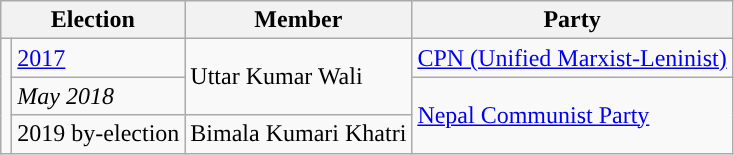<table class="wikitable">
<tr>
<th colspan="2">Election</th>
<th>Member</th>
<th>Party</th>
</tr>
<tr>
<td rowspan="3" style="background-color:"></td>
<td><a href='#'>2017</a></td>
<td rowspan="2">Uttar Kumar Wali</td>
<td><a href='#'>CPN (Unified Marxist-Leninist)</a></td>
</tr>
<tr>
<td><em>May 2018</em></td>
<td rowspan="2"><a href='#'>Nepal Communist Party</a></td>
</tr>
<tr>
<td>2019 by-election</td>
<td>Bimala Kumari Khatri</td>
</tr>
</table>
